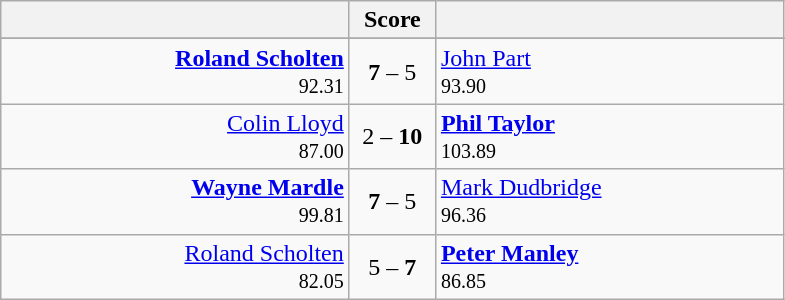<table class=wikitable style="text-align:center">
<tr>
<th width=225></th>
<th width=50>Score</th>
<th width=225></th>
</tr>
<tr align=center>
</tr>
<tr align=left>
<td align=right><strong><a href='#'>Roland Scholten</a></strong> <br> <small><span>92.31</span></small></td>
<td align=center><strong>7</strong> – 5</td>
<td> <a href='#'>John Part</a><br> <small><span>93.90</span></small></td>
</tr>
<tr align=left>
<td align=right><a href='#'>Colin Lloyd</a> <br> <small><span>87.00</span></small></td>
<td align=center>2 – <strong>10</strong></td>
<td> <strong><a href='#'>Phil Taylor</a></strong><br> <small><span>103.89</span></small></td>
</tr>
<tr align=left>
<td align=right><strong><a href='#'>Wayne Mardle</a></strong> <br> <small><span>99.81</span></small></td>
<td align=center><strong>7</strong> – 5</td>
<td> <a href='#'>Mark Dudbridge</a><br> <small><span>96.36</span></small></td>
</tr>
<tr align=left>
<td align=right><a href='#'>Roland Scholten</a> <br> <small><span>82.05</span></small></td>
<td align=center>5 – <strong>7</strong></td>
<td> <strong><a href='#'>Peter Manley</a></strong><br> <small><span>86.85</span></small></td>
</tr>
</table>
